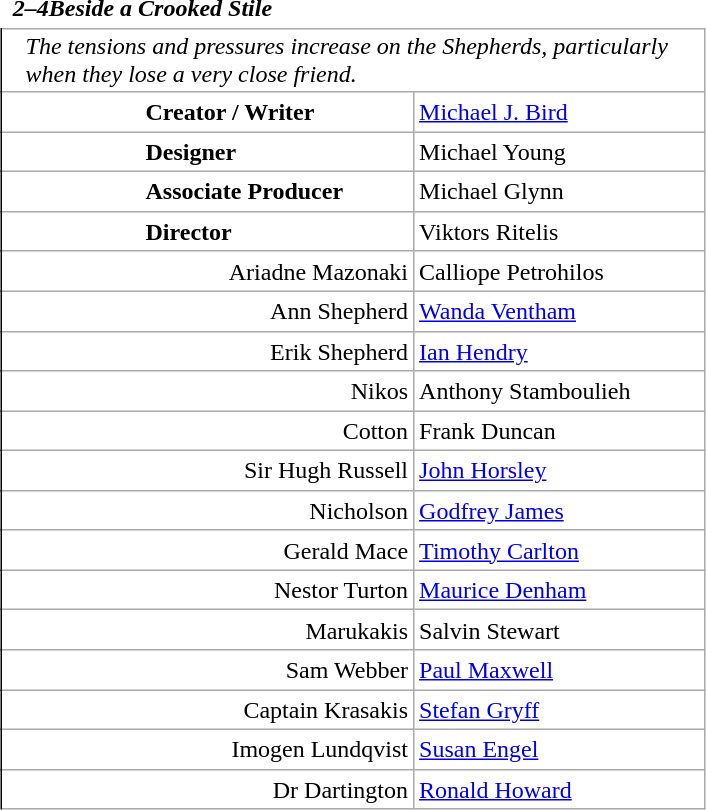<table class="wikitable mw-collapsible mw-collapsed" style="vertical-align:top;margin:auto 2em;line-height:1.2;max-width:33em;background-color:inherit;border:none;display: inline-table;">
<tr>
<td class=unsortable style="border:hidden;line-height:1.67;margin-left:-1em;text-align:center;padding-left:0.5em;min-width:1.0em;"></td>
<td class=unsortable style="border-style:none;padding-left:0.5em;text-align:left;min-width:16.5em;font-weight:700;font-style:italic;">2–4Beside a Crooked Stile</td>
<td class=unsortable style="border-style:none;text-align:right;font-weight:normal;font-family:Courier;font-size:95%;letter-spacing:-1pt;min-width:8.5em;padding-right:0.2em;"></td>
<td class=unsortable style="border-style:none;min-width:3.5em;padding-left:0;"></td>
<td class=unsortable style="border:hidden;min-width:3.5em;font-size:95%;"></td>
</tr>
<tr>
<td rowspan=100 style="border:none thin;border-right-style :solid;"></td>
<td colspan=3 style="text-align:left;padding:0.1em 1em;font-style:italic;border:hidden hidden solid hidden thin;">The tensions and pressures increase on the Shepherds, particularly when they lose a very close friend.</td>
</tr>
<tr>
<td style="text-align:left;padding-left:6.0em;font-weight:bold;">Creator / Writer</td>
<td colspan=2><a href='#'>Michael J. Bird</a></td>
</tr>
<tr>
<td style="text-align:left;padding-left:6.0em;font-weight:bold;">Designer</td>
<td colspan=2>Michael Young</td>
</tr>
<tr>
<td style="text-align:left;padding-left:6.0em;font-weight:bold;">Associate Producer</td>
<td colspan=2>Michael Glynn</td>
</tr>
<tr>
<td style="text-align:left;padding-left:6.0em;font-weight:bold;">Director</td>
<td colspan=2>Viktors Ritelis</td>
</tr>
<tr>
<td style="text-align:right;">Ariadne Mazonaki</td>
<td colspan=2>Calliope Petrohilos</td>
</tr>
<tr>
<td style="text-align:right;">Ann Shepherd</td>
<td colspan=2><a href='#'>Wanda Ventham</a></td>
</tr>
<tr>
<td style="text-align:right;">Erik Shepherd</td>
<td colspan=2><a href='#'>Ian Hendry</a></td>
</tr>
<tr>
<td style="text-align:right;">Nikos</td>
<td colspan=2>Anthony Stamboulieh</td>
</tr>
<tr>
<td style="text-align:right;">Cotton</td>
<td colspan=2>Frank Duncan</td>
</tr>
<tr>
<td style="text-align:right;">Sir Hugh Russell</td>
<td colspan=2><a href='#'>John Horsley</a></td>
</tr>
<tr>
<td style="text-align:right;">Nicholson</td>
<td colspan=2><a href='#'>Godfrey James</a></td>
</tr>
<tr>
<td style="text-align:right;">Gerald Mace</td>
<td colspan=2><a href='#'>Timothy Carlton</a></td>
</tr>
<tr>
<td style="text-align:right;">Nestor Turton</td>
<td colspan=2><a href='#'>Maurice Denham</a></td>
</tr>
<tr>
<td style="text-align:right;">Marukakis</td>
<td colspan=2>Salvin Stewart</td>
</tr>
<tr>
<td style="text-align:right;">Sam Webber</td>
<td colspan=2><a href='#'>Paul Maxwell</a></td>
</tr>
<tr>
<td style="text-align:right;">Captain Krasakis</td>
<td colspan=2><a href='#'>Stefan Gryff</a></td>
</tr>
<tr>
<td style="text-align:right;">Imogen Lundqvist</td>
<td colspan=2><a href='#'>Susan Engel</a></td>
</tr>
<tr>
<td style="text-align:right;">Dr Dartington</td>
<td colspan=2><a href='#'>Ronald Howard</a></td>
</tr>
</table>
